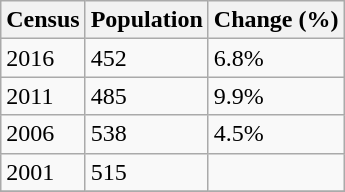<table class="wikitable">
<tr>
<th>Census</th>
<th>Population</th>
<th>Change (%)</th>
</tr>
<tr>
<td>2016</td>
<td>452</td>
<td> 6.8%</td>
</tr>
<tr>
<td>2011</td>
<td>485</td>
<td> 9.9%</td>
</tr>
<tr>
<td>2006</td>
<td>538</td>
<td> 4.5%</td>
</tr>
<tr>
<td>2001</td>
<td>515</td>
<td></td>
</tr>
<tr>
</tr>
</table>
